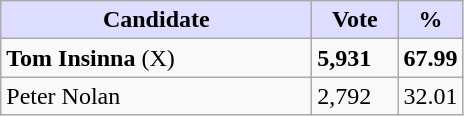<table class="wikitable">
<tr>
<th style="background:#ddf; width:200px;">Candidate</th>
<th style="background:#ddf; width:50px;">Vote</th>
<th style="background:#ddf; width:30px;">%</th>
</tr>
<tr>
<td><strong>Tom Insinna</strong> (X)</td>
<td><strong>5,931</strong></td>
<td><strong>67.99</strong></td>
</tr>
<tr>
<td>Peter Nolan</td>
<td>2,792</td>
<td>32.01</td>
</tr>
</table>
